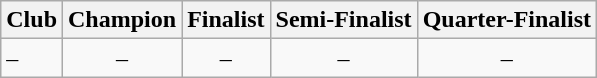<table class="wikitable" style="text-align:center">
<tr>
<th>Club</th>
<th>Champion</th>
<th>Finalist</th>
<th>Semi-Finalist</th>
<th>Quarter-Finalist</th>
</tr>
<tr>
<td style="text-align:left">–</td>
<td>–</td>
<td>–</td>
<td>–</td>
<td>–</td>
</tr>
</table>
